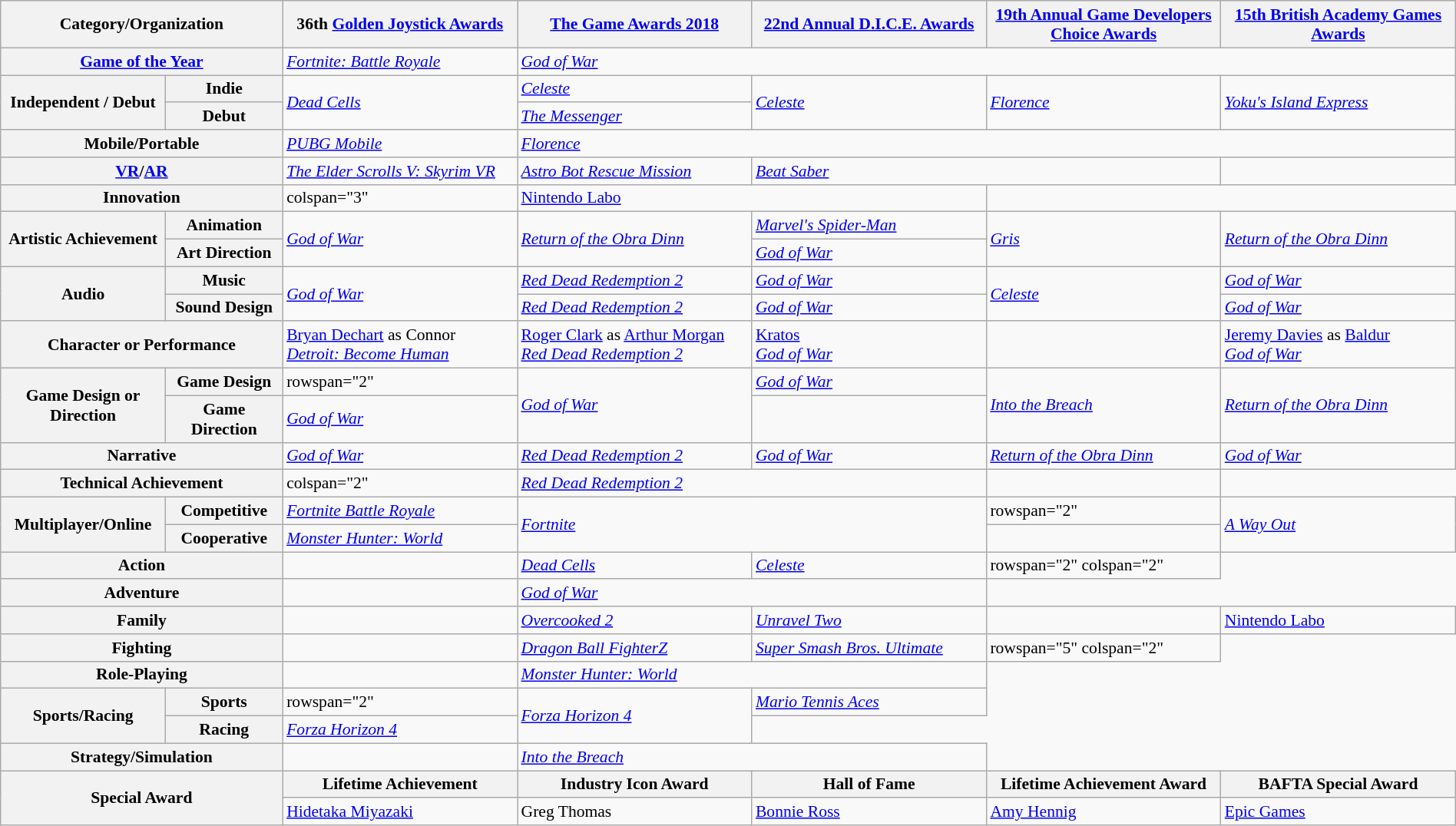<table class="wikitable" style="border:none; margin:0; width:100%; font-size: 90%;">
<tr>
<th colspan="2" style="width:16%;">Category/Organization</th>
<th style="width:14%;">36th <a href='#'>Golden Joystick Awards</a><br></th>
<th style="width:14%;"><a href='#'>The Game Awards 2018</a><br></th>
<th style="width:14%;"><a href='#'>22nd Annual D.I.C.E. Awards</a><br></th>
<th style="width:14%;"><a href='#'>19th Annual Game Developers Choice Awards</a><br></th>
<th style="width:14%;"><a href='#'>15th British Academy Games Awards</a><br></th>
</tr>
<tr>
<th scope="row" colspan="2"><a href='#'>Game of the Year</a></th>
<td><em><a href='#'>Fortnite: Battle Royale</a></em></td>
<td colspan="4"><em><a href='#'>God of War</a></em></td>
</tr>
<tr>
<th scope="row"  rowspan="2" style="width:9%;">Independent / Debut</th>
<th>Indie</th>
<td rowspan="2"><em><a href='#'>Dead Cells</a></em></td>
<td><em><a href='#'>Celeste</a></em></td>
<td rowspan="2"><em><a href='#'>Celeste</a></em></td>
<td rowspan="2"><em><a href='#'>Florence</a></em></td>
<td rowspan="2"><em><a href='#'>Yoku's Island Express</a></em></td>
</tr>
<tr>
<th scope="row">Debut</th>
<td><em><a href='#'>The Messenger</a></em></td>
</tr>
<tr>
<th scope="row" colspan="2">Mobile/Portable</th>
<td><em><a href='#'>PUBG Mobile</a></em></td>
<td colspan="4"><em><a href='#'>Florence</a></em></td>
</tr>
<tr>
<th scope="row" colspan="2"><a href='#'>VR</a>/<a href='#'>AR</a></th>
<td><em><a href='#'>The Elder Scrolls V: Skyrim VR</a></em></td>
<td><em><a href='#'>Astro Bot Rescue Mission</a></em></td>
<td colspan="2"><em><a href='#'>Beat Saber</a></em></td>
<td></td>
</tr>
<tr>
<th scope="row" colspan="2" style="width:9%;">Innovation</th>
<td>colspan="3" </td>
<td colspan="2"><a href='#'>Nintendo Labo</a></td>
</tr>
<tr>
<th scope="row" rowspan="2" style="width:9%;">Artistic Achievement</th>
<th>Animation</th>
<td rowspan="2"><em><a href='#'>God of War</a></em></td>
<td rowspan="2"><em><a href='#'>Return of the Obra Dinn</a></em></td>
<td><em><a href='#'>Marvel's Spider-Man</a></em></td>
<td rowspan="2"><em><a href='#'>Gris</a></em></td>
<td rowspan="2"><em><a href='#'>Return of the Obra Dinn</a></em></td>
</tr>
<tr>
<th scope="row">Art Direction</th>
<td><em><a href='#'>God of War</a></em></td>
</tr>
<tr>
<th scope="row" rowspan="2" style="width:9%;">Audio</th>
<th>Music</th>
<td rowspan="2"><em><a href='#'>God of War</a></em></td>
<td><em><a href='#'>Red Dead Redemption 2</a></em></td>
<td><em><a href='#'>God of War</a></em></td>
<td rowspan="2"><em><a href='#'>Celeste</a></em></td>
<td><em><a href='#'>God of War</a></em></td>
</tr>
<tr>
<th scope="row">Sound Design</th>
<td><em><a href='#'>Red Dead Redemption 2</a></em></td>
<td><em><a href='#'>God of War</a></em></td>
<td><em><a href='#'>God of War</a></em></td>
</tr>
<tr>
<th scope="row" colspan="2">Character or Performance</th>
<td><a href='#'>Bryan Dechart</a> as Connor<br><em><a href='#'>Detroit: Become Human</a></em></td>
<td><a href='#'>Roger Clark</a> as <a href='#'>Arthur Morgan</a><br><em><a href='#'>Red Dead Redemption 2</a></em></td>
<td><a href='#'>Kratos</a><br><em><a href='#'>God of War</a></em></td>
<td></td>
<td><a href='#'>Jeremy Davies</a> as <a href='#'>Baldur</a><br><em><a href='#'>God of War</a></em></td>
</tr>
<tr>
<th scope="row" rowspan="2" style="width:9%;">Game Design or Direction</th>
<th>Game Design</th>
<td>rowspan="2" </td>
<td rowspan="2"><em><a href='#'>God of War</a></em></td>
<td><em><a href='#'>God of War</a></em></td>
<td rowspan="2"><em><a href='#'>Into the Breach</a></em></td>
<td rowspan="2"><em><a href='#'>Return of the Obra Dinn</a></em></td>
</tr>
<tr>
<th scope="row">Game Direction</th>
<td><em><a href='#'>God of War</a></em></td>
</tr>
<tr>
<th scope="row" colspan="2">Narrative</th>
<td><em><a href='#'>God of War</a></em></td>
<td><em><a href='#'>Red Dead Redemption 2</a></em></td>
<td><em><a href='#'>God of War</a></em></td>
<td><em><a href='#'>Return of the Obra Dinn</a></em></td>
<td><em><a href='#'>God of War</a></em></td>
</tr>
<tr>
<th scope="row" colspan="2">Technical Achievement</th>
<td>colspan="2" </td>
<td colspan="2"><em><a href='#'>Red Dead Redemption 2</a></em></td>
<td></td>
</tr>
<tr>
<th scope="row" rowspan="2" style="width:9%;">Multiplayer/Online</th>
<th>Competitive</th>
<td><em><a href='#'>Fortnite Battle Royale</a></em></td>
<td rowspan="2" colspan="2"><em><a href='#'>Fortnite</a></em></td>
<td>rowspan="2" </td>
<td rowspan="2"><em><a href='#'>A Way Out</a></em></td>
</tr>
<tr>
<th scope="row">Cooperative</th>
<td><em><a href='#'>Monster Hunter: World</a></em></td>
</tr>
<tr>
<th scope="row" colspan="2">Action</th>
<td></td>
<td><em><a href='#'>Dead Cells</a></em></td>
<td><em><a href='#'>Celeste</a></em></td>
<td>rowspan="2" colspan="2" </td>
</tr>
<tr>
<th scope="row" colspan="2">Adventure</th>
<td></td>
<td colspan="2"><em><a href='#'>God of War</a></em></td>
</tr>
<tr>
<th scope="row" colspan="2">Family</th>
<td></td>
<td><em><a href='#'>Overcooked 2</a></em></td>
<td><em><a href='#'>Unravel Two</a></em></td>
<td></td>
<td><a href='#'>Nintendo Labo</a></td>
</tr>
<tr>
<th scope="row" colspan="2">Fighting</th>
<td></td>
<td><em><a href='#'>Dragon Ball FighterZ</a></em></td>
<td><em><a href='#'>Super Smash Bros. Ultimate</a></em></td>
<td>rowspan="5" colspan="2" </td>
</tr>
<tr>
<th scope="row" colspan="2">Role-Playing</th>
<td></td>
<td colspan="2"><em><a href='#'>Monster Hunter: World</a></em></td>
</tr>
<tr>
<th scope="row" rowspan="2">Sports/Racing</th>
<th>Sports</th>
<td>rowspan="2" </td>
<td rowspan="2"><em><a href='#'>Forza Horizon 4</a></em></td>
<td><em><a href='#'>Mario Tennis Aces</a></em></td>
</tr>
<tr>
<th>Racing</th>
<td><em><a href='#'>Forza Horizon 4</a></em></td>
</tr>
<tr>
<th scope="row" colspan="2">Strategy/Simulation</th>
<td></td>
<td colspan="2"><em><a href='#'>Into the Breach</a></em></td>
</tr>
<tr>
<th scope="row" rowspan="2" colspan="2">Special Award</th>
<th>Lifetime Achievement</th>
<th>Industry Icon Award</th>
<th>Hall of Fame</th>
<th>Lifetime Achievement Award</th>
<th>BAFTA Special Award</th>
</tr>
<tr>
<td><a href='#'>Hidetaka Miyazaki</a></td>
<td>Greg Thomas</td>
<td><a href='#'>Bonnie Ross</a></td>
<td><a href='#'>Amy Hennig</a></td>
<td><a href='#'>Epic Games</a></td>
</tr>
</table>
